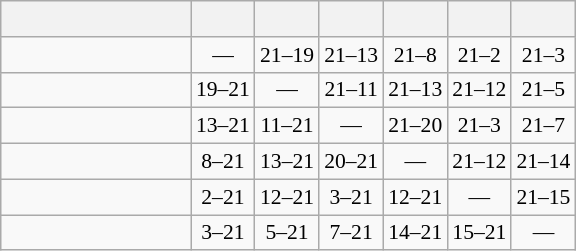<table class="wikitable" style="text-align:center; font-size:90%;">
<tr>
<th width=120> </th>
<th></th>
<th></th>
<th></th>
<th></th>
<th></th>
<th></th>
</tr>
<tr>
<td style="text-align:right;"></td>
<td>—</td>
<td>21–19</td>
<td>21–13</td>
<td>21–8</td>
<td>21–2</td>
<td>21–3</td>
</tr>
<tr>
<td style="text-align:right;"></td>
<td>19–21</td>
<td>—</td>
<td>21–11</td>
<td>21–13</td>
<td>21–12</td>
<td>21–5</td>
</tr>
<tr>
<td style="text-align:right;"></td>
<td>13–21</td>
<td>11–21</td>
<td>—</td>
<td>21–20</td>
<td>21–3</td>
<td>21–7</td>
</tr>
<tr>
<td style="text-align:right;"></td>
<td>8–21</td>
<td>13–21</td>
<td>20–21</td>
<td>—</td>
<td>21–12</td>
<td>21–14</td>
</tr>
<tr>
<td style="text-align:right;"></td>
<td>2–21</td>
<td>12–21</td>
<td>3–21</td>
<td>12–21</td>
<td>—</td>
<td>21–15</td>
</tr>
<tr>
<td style="text-align:right;"></td>
<td>3–21</td>
<td>5–21</td>
<td>7–21</td>
<td>14–21</td>
<td>15–21</td>
<td>—</td>
</tr>
</table>
